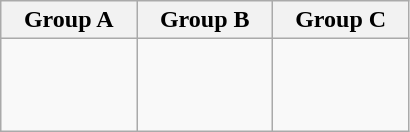<table class="wikitable">
<tr>
<th width=25%>Group A</th>
<th width=25%>Group B</th>
<th width=25%>Group C</th>
</tr>
<tr>
<td><br><br>
<br>
</td>
<td><br><br>
<br>
</td>
<td><br><br>
<br>
</td>
</tr>
</table>
